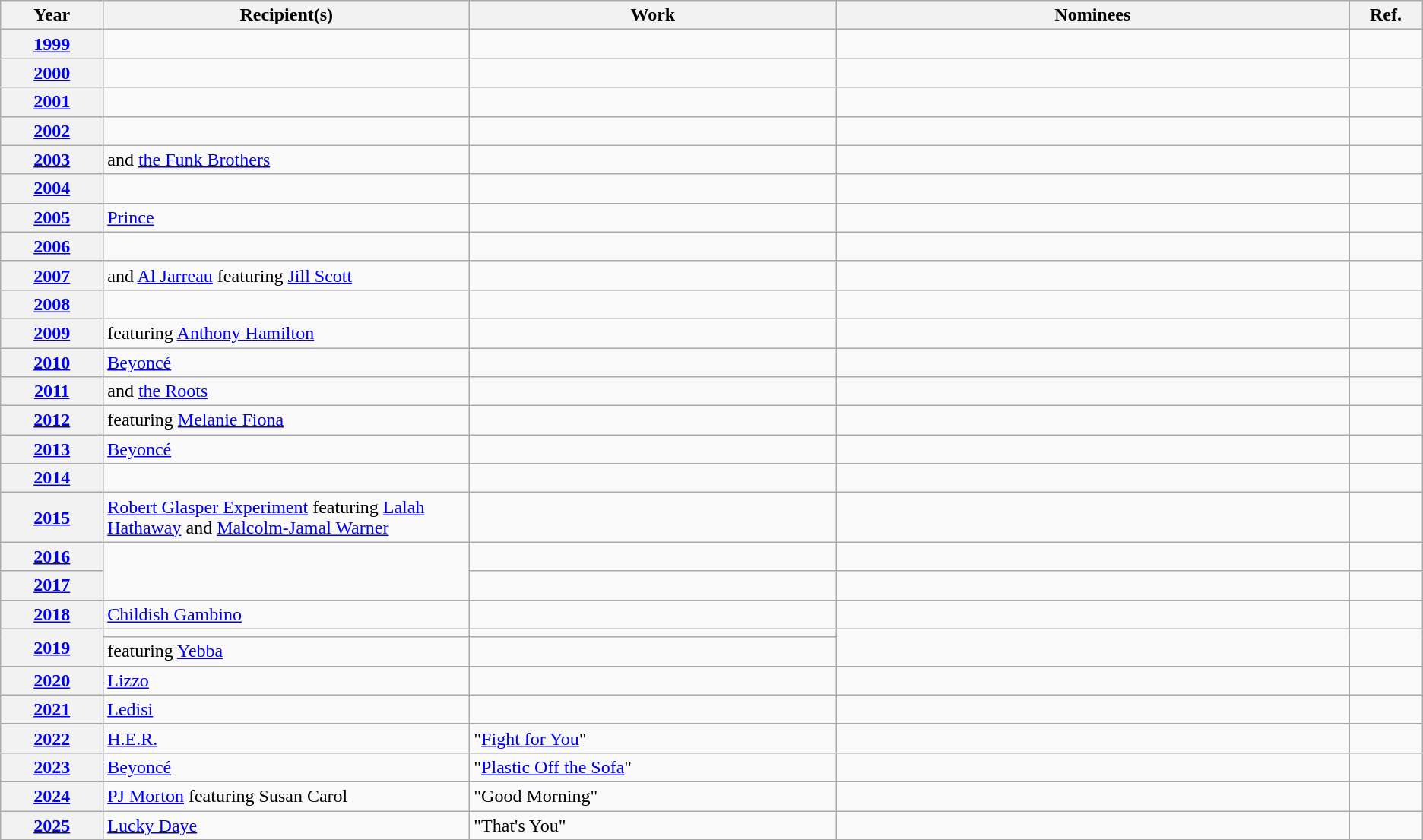<table class="wikitable">
<tr>
<th width="7%">Year</th>
<th width="25%">Recipient(s)</th>
<th width="25%">Work</th>
<th width="35%" class=unsortable>Nominees</th>
<th width="5%" class=unsortable>Ref.</th>
</tr>
<tr>
<th scope="row"><a href='#'>1999</a></th>
<td></td>
<td></td>
<td></td>
<td align="center"></td>
</tr>
<tr>
<th scope="row"><a href='#'>2000</a></th>
<td></td>
<td></td>
<td></td>
<td align="center"></td>
</tr>
<tr>
<th scope="row"><a href='#'>2001</a></th>
<td></td>
<td></td>
<td></td>
<td align="center"></td>
</tr>
<tr>
<th scope="row"><a href='#'>2002</a></th>
<td></td>
<td></td>
<td></td>
<td align="center"></td>
</tr>
<tr>
<th scope="row"><a href='#'>2003</a></th>
<td> and <a href='#'>the Funk Brothers</a></td>
<td></td>
<td></td>
<td align="center"></td>
</tr>
<tr>
<th scope="row"><a href='#'>2004</a></th>
<td></td>
<td></td>
<td></td>
<td align="center"></td>
</tr>
<tr>
<th scope="row"><a href='#'>2005</a></th>
<td><a href='#'>Prince</a></td>
<td></td>
<td></td>
<td align="center"></td>
</tr>
<tr>
<th scope="row"><a href='#'>2006</a></th>
<td></td>
<td></td>
<td></td>
<td align="center"></td>
</tr>
<tr>
<th scope="row"><a href='#'>2007</a></th>
<td> and <a href='#'>Al Jarreau</a> featuring <a href='#'>Jill Scott</a></td>
<td></td>
<td></td>
<td align="center"></td>
</tr>
<tr>
<th scope="row"><a href='#'>2008</a></th>
<td></td>
<td></td>
<td></td>
<td align="center"></td>
</tr>
<tr>
<th scope="row"><a href='#'>2009</a></th>
<td> featuring <a href='#'>Anthony Hamilton</a></td>
<td></td>
<td></td>
<td align="center"></td>
</tr>
<tr>
<th scope="row"><a href='#'>2010</a></th>
<td><a href='#'>Beyoncé</a></td>
<td></td>
<td></td>
<td align="center"></td>
</tr>
<tr>
<th scope="row"><a href='#'>2011</a></th>
<td> and <a href='#'>the Roots</a></td>
<td></td>
<td></td>
<td align="center"></td>
</tr>
<tr>
<th scope="row"><a href='#'>2012</a></th>
<td> featuring <a href='#'>Melanie Fiona</a></td>
<td></td>
<td></td>
<td align="center"></td>
</tr>
<tr>
<th scope="row"><a href='#'>2013</a></th>
<td><a href='#'>Beyoncé</a></td>
<td></td>
<td></td>
<td align="center"></td>
</tr>
<tr>
<th scope="row"><a href='#'>2014</a></th>
<td></td>
<td></td>
<td></td>
<td align="center"></td>
</tr>
<tr>
<th scope="row"><a href='#'>2015</a></th>
<td><a href='#'>Robert Glasper Experiment</a> featuring <a href='#'>Lalah Hathaway</a> and <a href='#'>Malcolm-Jamal Warner</a></td>
<td></td>
<td></td>
<td align="center"></td>
</tr>
<tr>
<th scope="row"><a href='#'>2016</a></th>
<td rowspan=2></td>
<td></td>
<td></td>
<td align="center"></td>
</tr>
<tr>
<th scope="row"><a href='#'>2017</a></th>
<td></td>
<td></td>
<td align="center"></td>
</tr>
<tr>
<th scope="row"><a href='#'>2018</a></th>
<td><a href='#'>Childish Gambino</a></td>
<td></td>
<td></td>
<td align="center"></td>
</tr>
<tr>
<th scope="row" rowspan=2><a href='#'>2019</a></th>
<td></td>
<td></td>
<td rowspan=2></td>
<td align="center" rowspan=2></td>
</tr>
<tr>
<td> featuring <a href='#'>Yebba</a></td>
<td></td>
</tr>
<tr>
<th scope="row"><a href='#'>2020</a></th>
<td><a href='#'>Lizzo</a></td>
<td></td>
<td></td>
<td align="center"></td>
</tr>
<tr>
<th scope="row" align="center"><a href='#'>2021</a></th>
<td><a href='#'>Ledisi</a></td>
<td></td>
<td></td>
<td align="center"></td>
</tr>
<tr>
<th scope="row" align="center"><a href='#'>2022</a></th>
<td><a href='#'>H.E.R.</a></td>
<td>"<a href='#'>Fight for You</a>"</td>
<td></td>
<td align="center"></td>
</tr>
<tr>
<th scope="row" align="center"><a href='#'>2023</a></th>
<td><a href='#'>Beyoncé</a></td>
<td>"<a href='#'>Plastic Off the Sofa</a>"</td>
<td></td>
<td align="center"></td>
</tr>
<tr>
<th scope="row" align="center"><a href='#'>2024</a></th>
<td><a href='#'>PJ Morton</a> featuring Susan Carol</td>
<td>"Good Morning"</td>
<td></td>
<td align="center"></td>
</tr>
<tr>
<th scope="row" align="center"><a href='#'>2025</a></th>
<td><a href='#'>Lucky Daye</a></td>
<td>"That's You"</td>
<td></td>
<td align="center"></td>
</tr>
</table>
